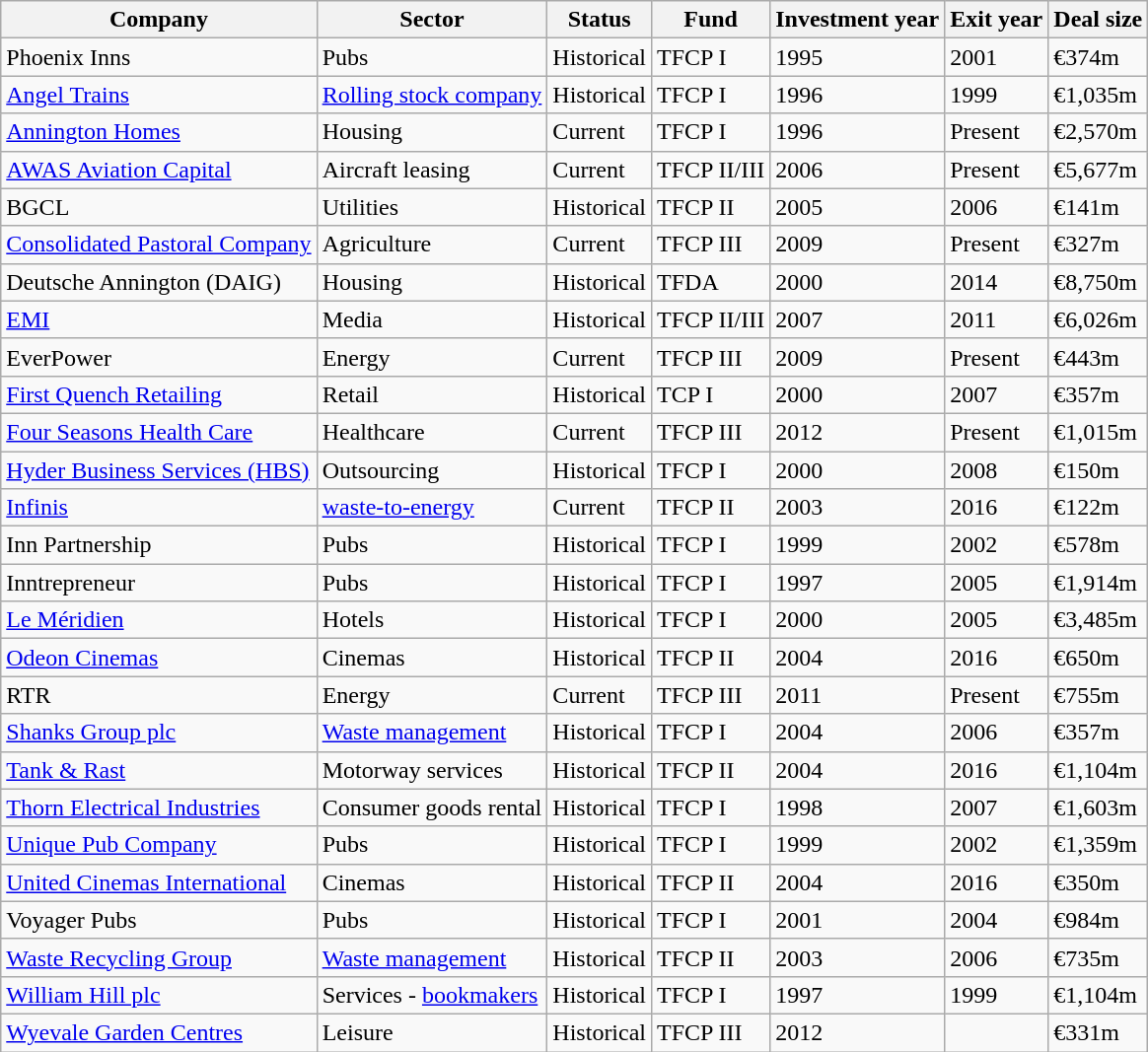<table class="wikitable sortable">
<tr>
<th>Company</th>
<th>Sector</th>
<th>Status</th>
<th>Fund</th>
<th>Investment year</th>
<th>Exit year</th>
<th>Deal size</th>
</tr>
<tr>
<td>Phoenix Inns</td>
<td>Pubs</td>
<td>Historical</td>
<td>TFCP I</td>
<td>1995</td>
<td>2001</td>
<td>€374m</td>
</tr>
<tr>
<td><a href='#'>Angel Trains</a></td>
<td><a href='#'>Rolling stock company</a></td>
<td>Historical</td>
<td>TFCP I</td>
<td>1996</td>
<td>1999</td>
<td>€1,035m</td>
</tr>
<tr>
<td><a href='#'>Annington Homes</a></td>
<td>Housing</td>
<td>Current</td>
<td>TFCP I</td>
<td>1996</td>
<td>Present</td>
<td>€2,570m</td>
</tr>
<tr>
<td><a href='#'>AWAS Aviation Capital</a></td>
<td>Aircraft leasing</td>
<td>Current</td>
<td>TFCP II/III</td>
<td>2006</td>
<td>Present</td>
<td>€5,677m</td>
</tr>
<tr>
<td>BGCL</td>
<td>Utilities</td>
<td>Historical</td>
<td>TFCP II</td>
<td>2005</td>
<td>2006</td>
<td>€141m</td>
</tr>
<tr>
<td><a href='#'>Consolidated Pastoral Company</a></td>
<td>Agriculture</td>
<td>Current</td>
<td>TFCP III</td>
<td>2009</td>
<td>Present</td>
<td>€327m</td>
</tr>
<tr>
<td>Deutsche Annington (DAIG)</td>
<td>Housing</td>
<td>Historical</td>
<td>TFDA</td>
<td>2000</td>
<td>2014</td>
<td>€8,750m</td>
</tr>
<tr>
<td><a href='#'>EMI</a></td>
<td>Media</td>
<td>Historical</td>
<td>TFCP II/III</td>
<td>2007</td>
<td>2011</td>
<td>€6,026m</td>
</tr>
<tr>
<td>EverPower</td>
<td>Energy</td>
<td>Current</td>
<td>TFCP III</td>
<td>2009</td>
<td>Present</td>
<td>€443m</td>
</tr>
<tr>
<td><a href='#'>First Quench Retailing</a></td>
<td>Retail</td>
<td>Historical</td>
<td>TCP I</td>
<td>2000</td>
<td>2007</td>
<td>€357m</td>
</tr>
<tr>
<td><a href='#'>Four Seasons Health Care</a></td>
<td>Healthcare</td>
<td>Current</td>
<td>TFCP III</td>
<td>2012</td>
<td>Present</td>
<td>€1,015m</td>
</tr>
<tr>
<td><a href='#'>Hyder Business Services (HBS)</a></td>
<td>Outsourcing</td>
<td>Historical</td>
<td>TFCP I</td>
<td>2000</td>
<td>2008</td>
<td>€150m</td>
</tr>
<tr>
<td><a href='#'>Infinis</a></td>
<td><a href='#'>waste-to-energy</a></td>
<td>Current</td>
<td>TFCP II</td>
<td>2003</td>
<td>2016</td>
<td>€122m</td>
</tr>
<tr>
<td>Inn Partnership</td>
<td>Pubs</td>
<td>Historical</td>
<td>TFCP I</td>
<td>1999</td>
<td>2002</td>
<td>€578m</td>
</tr>
<tr>
<td>Inntrepreneur</td>
<td>Pubs</td>
<td>Historical</td>
<td>TFCP I</td>
<td>1997</td>
<td>2005</td>
<td>€1,914m</td>
</tr>
<tr>
<td><a href='#'>Le Méridien</a></td>
<td>Hotels</td>
<td>Historical</td>
<td>TFCP I</td>
<td>2000</td>
<td>2005</td>
<td>€3,485m</td>
</tr>
<tr>
<td><a href='#'>Odeon Cinemas</a></td>
<td>Cinemas</td>
<td>Historical</td>
<td>TFCP II</td>
<td>2004</td>
<td>2016</td>
<td>€650m</td>
</tr>
<tr>
<td>RTR</td>
<td>Energy</td>
<td>Current</td>
<td>TFCP III</td>
<td>2011</td>
<td>Present</td>
<td>€755m</td>
</tr>
<tr>
<td><a href='#'>Shanks Group plc</a></td>
<td><a href='#'>Waste management</a></td>
<td>Historical</td>
<td>TFCP I</td>
<td>2004</td>
<td>2006</td>
<td>€357m</td>
</tr>
<tr>
<td><a href='#'>Tank & Rast</a></td>
<td>Motorway services</td>
<td>Historical</td>
<td>TFCP II</td>
<td>2004</td>
<td>2016</td>
<td>€1,104m</td>
</tr>
<tr>
<td><a href='#'>Thorn Electrical Industries</a></td>
<td>Consumer goods rental</td>
<td>Historical</td>
<td>TFCP I</td>
<td>1998</td>
<td>2007</td>
<td>€1,603m</td>
</tr>
<tr>
<td><a href='#'>Unique Pub Company</a></td>
<td>Pubs</td>
<td>Historical</td>
<td>TFCP I</td>
<td>1999</td>
<td>2002</td>
<td>€1,359m</td>
</tr>
<tr>
<td><a href='#'>United Cinemas International</a></td>
<td>Cinemas</td>
<td>Historical</td>
<td>TFCP II</td>
<td>2004</td>
<td>2016</td>
<td>€350m</td>
</tr>
<tr>
<td>Voyager Pubs</td>
<td>Pubs</td>
<td>Historical</td>
<td>TFCP I</td>
<td>2001</td>
<td>2004</td>
<td>€984m</td>
</tr>
<tr>
<td><a href='#'>Waste Recycling Group</a></td>
<td><a href='#'>Waste management</a></td>
<td>Historical</td>
<td>TFCP II</td>
<td>2003</td>
<td>2006</td>
<td>€735m</td>
</tr>
<tr>
<td><a href='#'>William Hill plc</a></td>
<td>Services - <a href='#'>bookmakers</a></td>
<td>Historical</td>
<td>TFCP I</td>
<td>1997</td>
<td>1999</td>
<td>€1,104m</td>
</tr>
<tr>
<td><a href='#'>Wyevale Garden Centres</a></td>
<td>Leisure</td>
<td>Historical</td>
<td>TFCP III</td>
<td>2012</td>
<td></td>
<td>€331m</td>
</tr>
</table>
